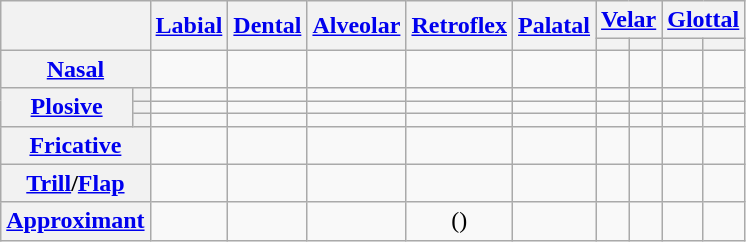<table class="wikitable" style="text-align: center">
<tr>
<th colspan=2 rowspan=2></th>
<th rowspan=2><a href='#'>Labial</a></th>
<th rowspan=2><a href='#'>Dental</a></th>
<th rowspan=2><a href='#'>Alveolar</a></th>
<th rowspan=2><a href='#'>Retroflex</a></th>
<th rowspan=2><a href='#'>Palatal</a></th>
<th colspan=2><a href='#'>Velar</a></th>
<th colspan=2><a href='#'>Glottal</a></th>
</tr>
<tr>
<th></th>
<th></th>
<th></th>
<th></th>
</tr>
<tr>
<th colspan=2><a href='#'>Nasal</a></th>
<td></td>
<td></td>
<td></td>
<td></td>
<td></td>
<td></td>
<td></td>
<td></td>
<td></td>
</tr>
<tr>
<th rowspan=3><a href='#'>Plosive</a></th>
<th></th>
<td></td>
<td></td>
<td></td>
<td></td>
<td></td>
<td></td>
<td></td>
<td></td>
<td></td>
</tr>
<tr>
<th></th>
<td></td>
<td></td>
<td></td>
<td></td>
<td></td>
<td></td>
<td></td>
<td></td>
<td></td>
</tr>
<tr>
<th></th>
<td></td>
<td></td>
<td></td>
<td></td>
<td></td>
<td></td>
<td></td>
<td></td>
<td></td>
</tr>
<tr>
<th colspan=2><a href='#'>Fricative</a></th>
<td></td>
<td></td>
<td></td>
<td></td>
<td></td>
<td></td>
<td></td>
<td></td>
<td></td>
</tr>
<tr>
<th colspan=2><a href='#'>Trill</a>/<a href='#'>Flap</a></th>
<td></td>
<td></td>
<td></td>
<td></td>
<td></td>
<td></td>
<td></td>
<td></td>
<td></td>
</tr>
<tr>
<th colspan=2><a href='#'>Approximant</a></th>
<td></td>
<td></td>
<td></td>
<td>()</td>
<td></td>
<td></td>
<td></td>
<td></td>
<td></td>
</tr>
</table>
